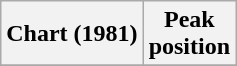<table class="wikitable sortable plainrowheaders" style="text-align:center">
<tr>
<th>Chart (1981)</th>
<th>Peak<br>position</th>
</tr>
<tr>
</tr>
</table>
